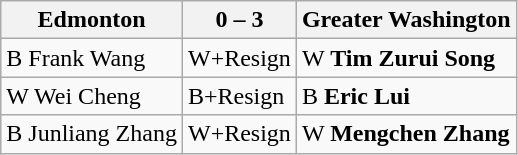<table class="wikitable">
<tr>
<th>Edmonton</th>
<th>0 – 3</th>
<th>Greater Washington</th>
</tr>
<tr>
<td>B Frank Wang</td>
<td>W+Resign</td>
<td>W <strong>Tim Zurui Song</strong></td>
</tr>
<tr>
<td>W Wei Cheng</td>
<td>B+Resign</td>
<td>B <strong>Eric Lui</strong></td>
</tr>
<tr>
<td>B Junliang Zhang</td>
<td>W+Resign</td>
<td>W <strong>Mengchen Zhang</strong></td>
</tr>
</table>
